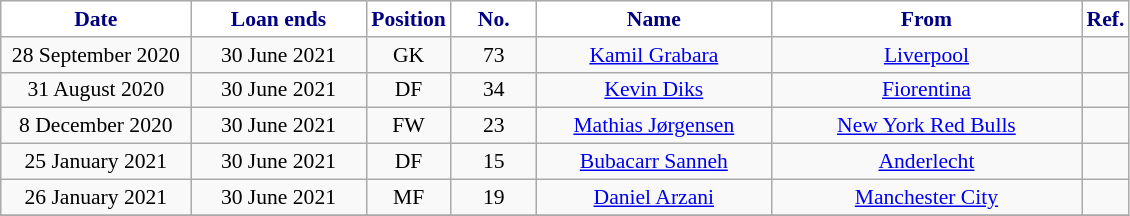<table class="wikitable" style="text-align:center; font-size:90%; ">
<tr>
<th style="background:white; color:navy; bordercolor=firebrick; width:120px;">Date</th>
<th style="background:white; color:navy; bordercolor=firebrick; width:110px;">Loan ends</th>
<th style="background:white; color:navy; bordercolor=firebrick; width:50px;">Position</th>
<th style="background:white; color:navy; bordercolor=firebrick; width:50px;">No.</th>
<th style="background:white; color:navy; bordercolor=firebrick; width:150px;">Name</th>
<th style="background:white; color:navy; bordercolor=firebrick; width:200px;">From</th>
<th style="background:white; color:navy; bordercolor=firebrick; width:25px;">Ref.</th>
</tr>
<tr>
<td>28 September 2020</td>
<td>30 June 2021</td>
<td style="text-align:center;">GK</td>
<td style="text-align:center;">73</td>
<td style="text-align:center;"> <a href='#'>Kamil Grabara</a></td>
<td style="text-align:center;"> <a href='#'>Liverpool</a></td>
<td></td>
</tr>
<tr>
<td>31 August 2020</td>
<td>30 June 2021</td>
<td style="text-align:center;">DF</td>
<td style="text-align:center;">34</td>
<td> <a href='#'>Kevin Diks</a></td>
<td> <a href='#'>Fiorentina</a></td>
<td></td>
</tr>
<tr>
<td>8 December 2020</td>
<td>30 June 2021</td>
<td>FW</td>
<td>23</td>
<td> <a href='#'>Mathias Jørgensen</a></td>
<td> <a href='#'>New York Red Bulls</a></td>
<td></td>
</tr>
<tr>
<td>25 January 2021</td>
<td>30 June 2021</td>
<td>DF</td>
<td>15</td>
<td> <a href='#'>Bubacarr Sanneh</a></td>
<td> <a href='#'>Anderlecht</a></td>
<td></td>
</tr>
<tr>
<td>26 January 2021</td>
<td>30 June 2021</td>
<td>MF</td>
<td>19</td>
<td> <a href='#'>Daniel Arzani</a></td>
<td> <a href='#'>Manchester City</a></td>
<td></td>
</tr>
<tr>
</tr>
</table>
